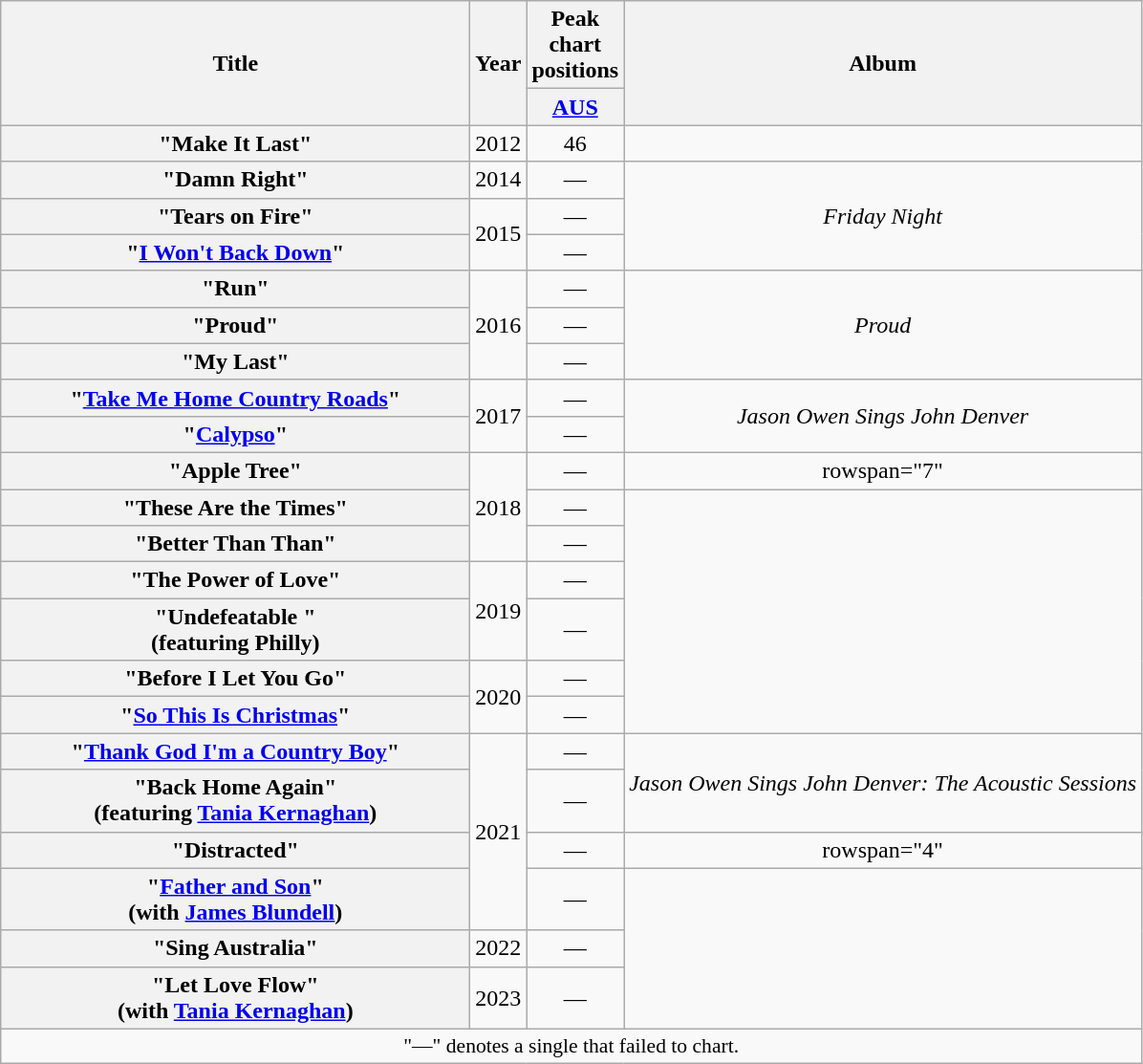<table class="wikitable plainrowheaders" style="text-align:center;">
<tr>
<th scope="col" rowspan="2" style="width:20em;">Title</th>
<th scope="col" rowspan="2">Year</th>
<th scope="col">Peak chart positions</th>
<th scope="col" rowspan="2">Album</th>
</tr>
<tr>
<th scope="col" style="width:3em;"><a href='#'>AUS</a><br></th>
</tr>
<tr>
<th scope="row">"Make It Last"</th>
<td>2012</td>
<td>46</td>
<td></td>
</tr>
<tr>
<th scope="row">"Damn Right"</th>
<td>2014</td>
<td>—</td>
<td rowspan="3"><em>Friday Night</em></td>
</tr>
<tr>
<th scope="row">"Tears on Fire"</th>
<td rowspan="2">2015</td>
<td>—</td>
</tr>
<tr>
<th scope="row">"<a href='#'>I Won't Back Down</a>"</th>
<td>—</td>
</tr>
<tr>
<th scope="row">"Run"</th>
<td rowspan="3">2016</td>
<td>—</td>
<td rowspan="3"><em>Proud</em></td>
</tr>
<tr>
<th scope="row">"Proud"</th>
<td>—</td>
</tr>
<tr>
<th scope="row">"My Last"</th>
<td>—</td>
</tr>
<tr>
<th scope="row">"<a href='#'>Take Me Home Country Roads</a>"</th>
<td rowspan="2">2017</td>
<td>—</td>
<td rowspan="2"><em>Jason Owen Sings John Denver</em></td>
</tr>
<tr>
<th scope="row">"<a href='#'>Calypso</a>"</th>
<td>—</td>
</tr>
<tr>
<th scope="row">"Apple Tree"</th>
<td rowspan="3">2018</td>
<td>—</td>
<td>rowspan="7"</td>
</tr>
<tr>
<th scope="row">"These Are the Times"</th>
<td>—</td>
</tr>
<tr>
<th scope="row">"Better Than Than"</th>
<td>—</td>
</tr>
<tr>
<th scope="row">"The Power of Love"</th>
<td rowspan="2">2019</td>
<td>—</td>
</tr>
<tr>
<th scope="row">"Undefeatable "<br>(featuring Philly)</th>
<td>—</td>
</tr>
<tr>
<th scope="row">"Before I Let You Go"</th>
<td rowspan="2">2020</td>
<td>—</td>
</tr>
<tr>
<th scope="row">"<a href='#'>So This Is Christmas</a>"</th>
<td>—</td>
</tr>
<tr>
<th scope="row">"<a href='#'>Thank God I'm a Country Boy</a>"</th>
<td rowspan="4">2021</td>
<td>—</td>
<td rowspan="2"><em>Jason Owen Sings John Denver: The Acoustic Sessions</em></td>
</tr>
<tr>
<th scope="row">"Back Home Again"<br>(featuring <a href='#'>Tania Kernaghan</a>)</th>
<td>—</td>
</tr>
<tr>
<th scope="row">"Distracted"</th>
<td>—</td>
<td>rowspan="4"</td>
</tr>
<tr>
<th scope="row">"<a href='#'>Father and Son</a>"<br>(with <a href='#'>James Blundell</a>)</th>
<td>—</td>
</tr>
<tr>
<th scope="row">"Sing Australia"</th>
<td>2022</td>
<td>—</td>
</tr>
<tr>
<th scope="row">"Let Love Flow"<br>(with <a href='#'>Tania Kernaghan</a>)</th>
<td>2023</td>
<td>—</td>
</tr>
<tr>
<td colspan="7" style="font-size:90%">"—" denotes a single that failed to chart.</td>
</tr>
</table>
